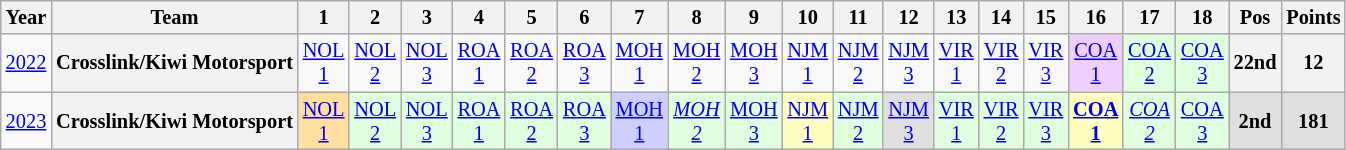<table class="wikitable" style="text-align:center; font-size:85%">
<tr>
<th>Year</th>
<th>Team</th>
<th>1</th>
<th>2</th>
<th>3</th>
<th>4</th>
<th>5</th>
<th>6</th>
<th>7</th>
<th>8</th>
<th>9</th>
<th>10</th>
<th>11</th>
<th>12</th>
<th>13</th>
<th>14</th>
<th>15</th>
<th>16</th>
<th>17</th>
<th>18</th>
<th>Pos</th>
<th>Points</th>
</tr>
<tr>
<td><a href='#'>2022</a></td>
<th nowrap>Crosslink/Kiwi Motorsport</th>
<td style="background:#;"><a href='#'>NOL<br>1</a><br></td>
<td style="background:#;"><a href='#'>NOL<br>2</a><br></td>
<td style="background:#;"><a href='#'>NOL<br>3</a><br></td>
<td style="background:#;"><a href='#'>ROA<br>1</a><br></td>
<td style="background:#;"><a href='#'>ROA<br>2</a><br></td>
<td style="background:#;"><a href='#'>ROA<br>3</a><br></td>
<td style="background:#;"><a href='#'>MOH<br>1</a><br></td>
<td style="background:#;"><a href='#'>MOH<br>2</a><br></td>
<td style="background:#;"><a href='#'>MOH<br>3</a><br></td>
<td style="background:#;"><a href='#'>NJM<br>1</a><br></td>
<td style="background:#;"><a href='#'>NJM<br>2</a><br></td>
<td style="background:#;"><a href='#'>NJM<br>3</a><br></td>
<td style="background:#;"><a href='#'>VIR<br>1</a><br></td>
<td style="background:#;"><a href='#'>VIR<br>2</a><br></td>
<td style="background:#;"><a href='#'>VIR<br>3</a><br></td>
<td style="background:#EFCFFF;"><a href='#'>COA<br>1</a><br></td>
<td style="background:#DFFFDF;"><a href='#'>COA<br>2</a><br></td>
<td style="background:#DFFFDF;"><a href='#'>COA<br>3</a><br></td>
<th>22nd</th>
<th>12</th>
</tr>
<tr>
<td><a href='#'>2023</a></td>
<th nowrap>Crosslink/Kiwi Motorsport</th>
<td style="background:#FFDF9F;"><a href='#'>NOL<br>1</a><br></td>
<td style="background:#DFFFDF;"><a href='#'>NOL<br>2</a><br></td>
<td style="background:#DFFFDF;"><a href='#'>NOL<br>3</a><br></td>
<td style="background:#DFFFDF;"><a href='#'>ROA<br>1</a><br></td>
<td style="background:#DFFFDF;"><a href='#'>ROA<br>2</a><br></td>
<td style="background:#DFFFDF;"><a href='#'>ROA<br>3</a><br></td>
<td style="background:#CFCFFF;"><a href='#'>MOH<br>1</a><br></td>
<td style="background:#DFFFDF;"><em><a href='#'>MOH<br>2</a></em><br></td>
<td style="background:#DFFFDF;"><a href='#'>MOH<br>3</a><br></td>
<td style="background:#FFFFBF;"><a href='#'>NJM<br>1</a><br></td>
<td style="background:#DFFFDF;"><a href='#'>NJM<br>2</a><br></td>
<td style="background:#DFDFDF;"><a href='#'>NJM<br>3</a><br></td>
<td style="background:#DFFFDF;"><a href='#'>VIR<br>1</a><br></td>
<td style="background:#DFFFDF;"><a href='#'>VIR<br>2</a><br></td>
<td style="background:#DFFFDF;"><a href='#'>VIR<br>3</a><br></td>
<td style="background:#FFFFBF;"><strong><a href='#'>COA<br>1</a></strong><br></td>
<td style="background:#DFFFDF;"><em><a href='#'>COA<br>2</a></em><br></td>
<td style="background:#DFFFDF;"><a href='#'>COA<br>3</a><br></td>
<th style="background:#DFDFDF">2nd</th>
<th style="background:#DFDFDF">181</th>
</tr>
</table>
